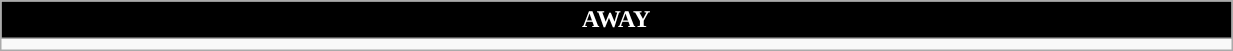<table class="wikitable collapsible collapsed" style="width:65%">
<tr>
<th colspan=6 ! style="color:white; background:black">AWAY</th>
</tr>
<tr>
<td></td>
</tr>
</table>
